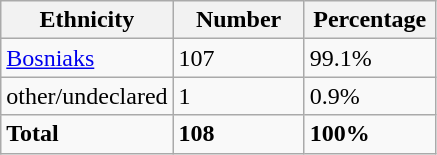<table class="wikitable">
<tr>
<th width="100px">Ethnicity</th>
<th width="80px">Number</th>
<th width="80px">Percentage</th>
</tr>
<tr>
<td><a href='#'>Bosniaks</a></td>
<td>107</td>
<td>99.1%</td>
</tr>
<tr>
<td>other/undeclared</td>
<td>1</td>
<td>0.9%</td>
</tr>
<tr>
<td><strong>Total</strong></td>
<td><strong>108</strong></td>
<td><strong>100%</strong></td>
</tr>
</table>
